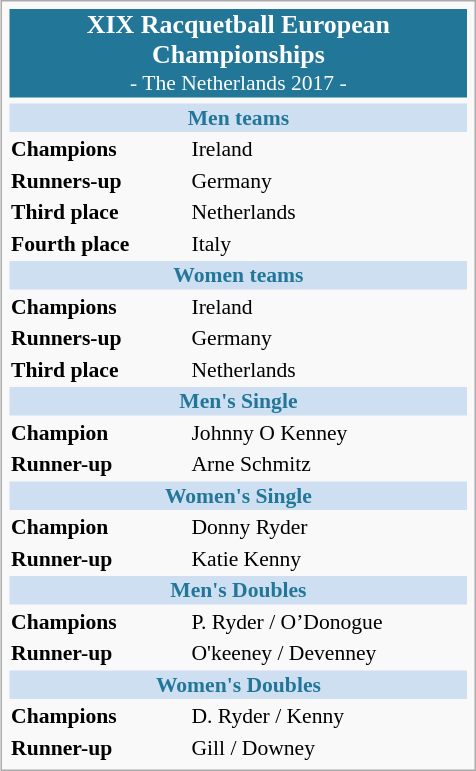<table class="infobox" style="font-size: 90%; width: 22em;">
<tr>
<td colspan="2" style="background: #227799; text-align: center; color:#ffffff;"><big><strong>XIX Racquetball European Championships</strong></big><br>- The Netherlands 2017 -</td>
</tr>
<tr style="vertical-align:top;">
</tr>
<tr style="vertical-align:top;">
<td colspan="2" style="background: #cedff2; text-align: center; color:#227799;"><strong>Men teams</strong></td>
</tr>
<tr style="vertical-align:top;">
<td><strong>Champions</strong> </td>
<td> Ireland</td>
</tr>
<tr>
<td><strong>Runners-up</strong> </td>
<td> Germany</td>
</tr>
<tr>
<td><strong>Third place</strong> </td>
<td> Netherlands</td>
</tr>
<tr>
<td><strong>Fourth place</strong></td>
<td> Italy</td>
</tr>
<tr style="vertical-align:top;">
<td colspan="2" style="background: #cedff2; text-align: center; color:#227799;"><strong>Women teams</strong></td>
</tr>
<tr style="vertical-align:top;">
<td><strong>Champions</strong> </td>
<td> Ireland</td>
</tr>
<tr>
<td><strong>Runners-up</strong> </td>
<td> Germany</td>
</tr>
<tr>
<td><strong>Third place</strong> </td>
<td> Netherlands</td>
</tr>
<tr style="vertical-align:top;">
<td colspan="2" style="background: #cedff2; text-align: center; color:#227799;"><strong>Men's Single</strong></td>
</tr>
<tr style="vertical-align:top;">
<td><strong>Champion</strong> </td>
<td> Johnny O Kenney</td>
</tr>
<tr>
<td><strong>Runner-up</strong> </td>
<td> Arne Schmitz</td>
</tr>
<tr style="vertical-align:top;">
<td colspan="2" style="background: #cedff2; text-align: center; color:#227799;"><strong>Women's Single</strong></td>
</tr>
<tr style="vertical-align:top;">
<td><strong>Champion</strong> </td>
<td> Donny Ryder</td>
</tr>
<tr>
<td><strong>Runner-up</strong> </td>
<td> Katie Kenny</td>
</tr>
<tr style="vertical-align:top;">
<td colspan="2" style="background: #cedff2; text-align: center; color:#227799;"><strong>Men's Doubles</strong></td>
</tr>
<tr style="vertical-align:top;">
<td><strong>Champions</strong> </td>
<td> P. Ryder / O’Donogue</td>
</tr>
<tr>
<td><strong>Runner-up</strong> </td>
<td> O'keeney / Devenney</td>
</tr>
<tr style="vertical-align:top;">
<td colspan="2" style="background: #cedff2; text-align: center; color:#227799;"><strong>Women's Doubles</strong></td>
</tr>
<tr style="vertical-align:top;">
<td><strong>Champions</strong> </td>
<td> D. Ryder / Kenny</td>
</tr>
<tr>
<td><strong>Runner-up</strong> </td>
<td> Gill / Downey</td>
</tr>
</table>
